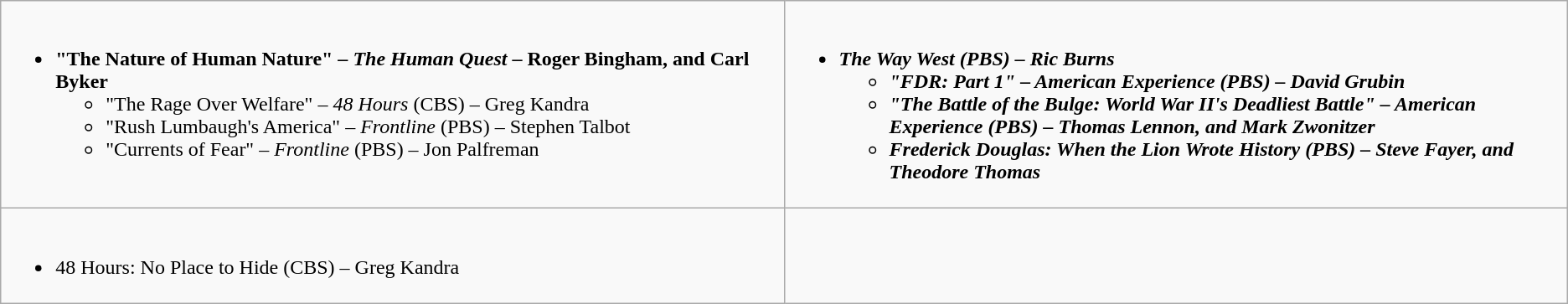<table class="wikitable">
<tr>
<td valign="top" width="50%"><br><ul><li><strong>"The Nature of Human Nature" – <em>The Human Quest</em> – Roger Bingham, and Carl Byker</strong><ul><li>"The Rage Over Welfare" – <em>48 Hours</em> (CBS) – Greg Kandra</li><li>"Rush Lumbaugh's America" – <em>Frontline</em> (PBS) – Stephen Talbot</li><li>"Currents of Fear" – <em>Frontline</em> (PBS) – Jon Palfreman</li></ul></li></ul></td>
<td valign="top" width="50%"><br><ul><li><strong><em>The Way West<em> (PBS) – Ric Burns<strong><ul><li>"FDR: Part 1" – </em>American Experience<em> (PBS) – David Grubin</li><li>"The Battle of the Bulge: World War II's Deadliest Battle" – </em>American Experience<em> (PBS) – Thomas Lennon, and Mark Zwonitzer</li><li></em>Frederick Douglas: When the Lion Wrote History<em> (PBS) – Steve Fayer, and Theodore Thomas</li></ul></li></ul></td>
</tr>
<tr>
<td valign="top" width="50%"><br><ul><li></em></strong>48 Hours: No Place to Hide</em> (CBS) – Greg Kandra</strong></li></ul></td>
</tr>
</table>
